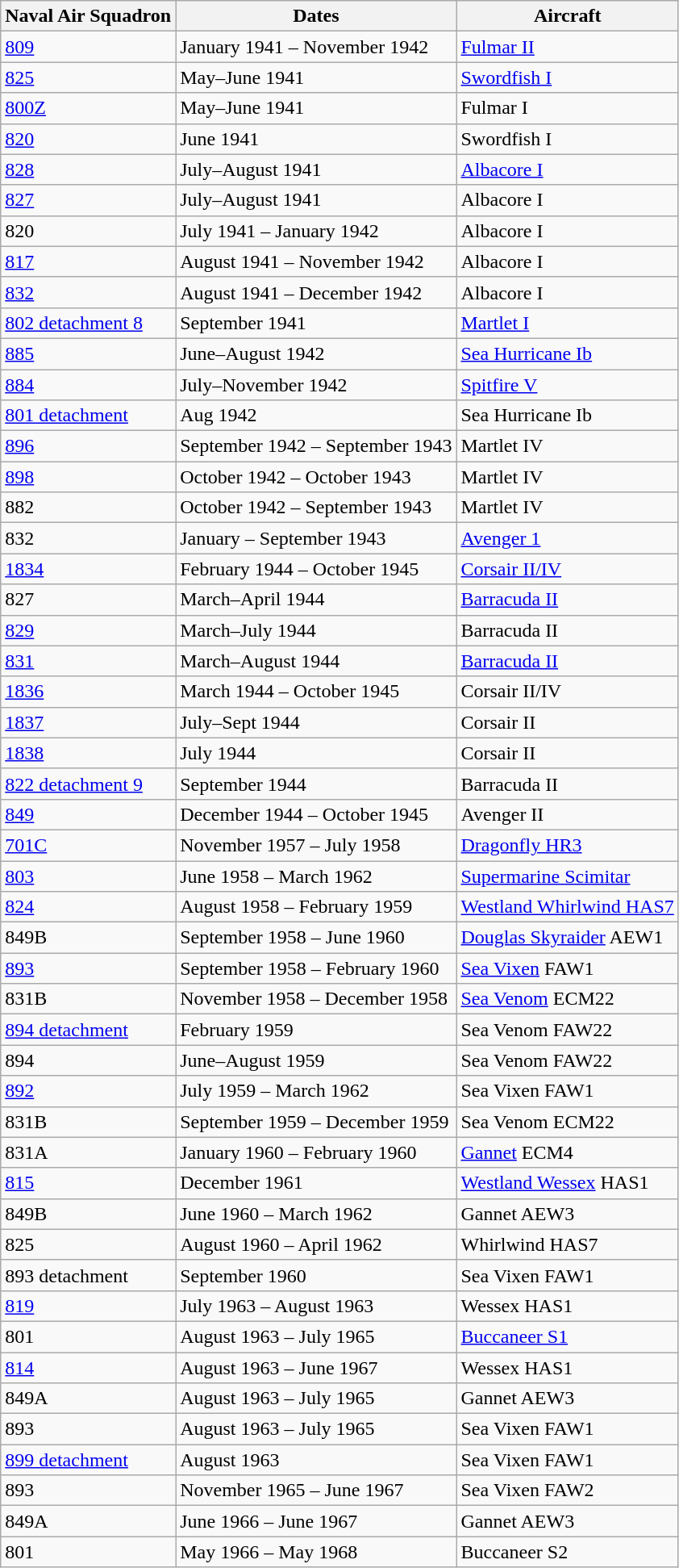<table class="wikitable">
<tr>
<th>Naval Air Squadron</th>
<th>Dates</th>
<th>Aircraft</th>
</tr>
<tr>
<td><a href='#'>809</a></td>
<td>January 1941 – November 1942</td>
<td><a href='#'>Fulmar II</a></td>
</tr>
<tr>
<td><a href='#'>825</a></td>
<td>May–June 1941</td>
<td><a href='#'>Swordfish I</a></td>
</tr>
<tr>
<td><a href='#'>800Z</a></td>
<td>May–June 1941</td>
<td>Fulmar I</td>
</tr>
<tr>
<td><a href='#'>820</a></td>
<td>June 1941</td>
<td>Swordfish I</td>
</tr>
<tr>
<td><a href='#'>828</a></td>
<td>July–August 1941</td>
<td><a href='#'>Albacore I</a></td>
</tr>
<tr>
<td><a href='#'>827</a></td>
<td>July–August 1941</td>
<td>Albacore I</td>
</tr>
<tr>
<td>820</td>
<td>July 1941 – January 1942</td>
<td Fairey Albacore>Albacore I</td>
</tr>
<tr>
<td><a href='#'>817</a></td>
<td>August 1941 – November 1942</td>
<td>Albacore I</td>
</tr>
<tr>
<td><a href='#'>832</a></td>
<td>August 1941 – December 1942</td>
<td>Albacore I</td>
</tr>
<tr>
<td><a href='#'>802 detachment 8</a></td>
<td>September 1941</td>
<td><a href='#'>Martlet I</a></td>
</tr>
<tr>
<td><a href='#'>885</a></td>
<td>June–August 1942</td>
<td><a href='#'>Sea Hurricane Ib</a></td>
</tr>
<tr>
<td><a href='#'>884</a></td>
<td>July–November 1942</td>
<td><a href='#'>Spitfire V</a></td>
</tr>
<tr>
<td><a href='#'>801 detachment</a></td>
<td>Aug 1942</td>
<td>Sea Hurricane Ib</td>
</tr>
<tr>
<td><a href='#'>896</a></td>
<td>September 1942 – September 1943</td>
<td>Martlet IV</td>
</tr>
<tr>
<td><a href='#'>898</a></td>
<td>October 1942 – October 1943</td>
<td>Martlet IV</td>
</tr>
<tr>
<td>882</td>
<td>October 1942 – September 1943</td>
<td>Martlet IV</td>
</tr>
<tr>
<td>832</td>
<td>January – September 1943</td>
<td><a href='#'>Avenger 1</a></td>
</tr>
<tr>
<td><a href='#'>1834</a></td>
<td>February 1944 – October 1945</td>
<td><a href='#'>Corsair II/IV</a></td>
</tr>
<tr>
<td>827</td>
<td>March–April 1944</td>
<td><a href='#'>Barracuda II</a></td>
</tr>
<tr>
<td><a href='#'>829</a></td>
<td>March–July 1944</td>
<td>Barracuda II</td>
</tr>
<tr>
<td><a href='#'>831</a></td>
<td>March–August 1944</td>
<td><a href='#'>Barracuda II</a></td>
</tr>
<tr>
<td><a href='#'>1836</a></td>
<td>March 1944 – October 1945</td>
<td>Corsair II/IV</td>
</tr>
<tr>
<td><a href='#'>1837</a></td>
<td>July–Sept 1944</td>
<td>Corsair II</td>
</tr>
<tr>
<td><a href='#'>1838</a></td>
<td>July 1944</td>
<td>Corsair II</td>
</tr>
<tr>
<td><a href='#'>822 detachment 9</a></td>
<td>September 1944</td>
<td>Barracuda II</td>
</tr>
<tr>
<td><a href='#'>849</a></td>
<td>December 1944 – October 1945</td>
<td>Avenger II</td>
</tr>
<tr>
<td><a href='#'>701C</a></td>
<td>November 1957 – July 1958</td>
<td><a href='#'>Dragonfly HR3</a></td>
</tr>
<tr>
<td><a href='#'>803</a></td>
<td>June 1958 – March 1962</td>
<td><a href='#'>Supermarine Scimitar</a></td>
</tr>
<tr>
<td><a href='#'>824</a></td>
<td>August 1958 – February 1959</td>
<td><a href='#'>Westland Whirlwind HAS7</a></td>
</tr>
<tr>
<td>849B</td>
<td>September 1958 – June 1960</td>
<td><a href='#'>Douglas Skyraider</a> AEW1</td>
</tr>
<tr>
<td><a href='#'>893</a></td>
<td>September 1958 – February 1960</td>
<td><a href='#'>Sea Vixen</a> FAW1</td>
</tr>
<tr>
<td>831B</td>
<td>November 1958 – December 1958</td>
<td><a href='#'>Sea Venom</a> ECM22</td>
</tr>
<tr>
<td><a href='#'>894 detachment</a></td>
<td>February 1959</td>
<td>Sea Venom FAW22</td>
</tr>
<tr>
<td>894</td>
<td>June–August 1959</td>
<td>Sea Venom FAW22</td>
</tr>
<tr>
<td><a href='#'>892</a></td>
<td>July 1959 – March 1962</td>
<td>Sea Vixen FAW1</td>
</tr>
<tr>
<td>831B</td>
<td>September 1959 – December 1959</td>
<td>Sea Venom ECM22</td>
</tr>
<tr>
<td>831A</td>
<td>January 1960 – February 1960</td>
<td><a href='#'>Gannet</a> ECM4</td>
</tr>
<tr>
<td><a href='#'>815</a></td>
<td>December 1961</td>
<td><a href='#'>Westland Wessex</a> HAS1</td>
</tr>
<tr>
<td>849B</td>
<td>June 1960 – March 1962</td>
<td>Gannet AEW3</td>
</tr>
<tr>
<td>825</td>
<td>August 1960 – April 1962</td>
<td>Whirlwind HAS7</td>
</tr>
<tr>
<td>893 detachment</td>
<td>September 1960</td>
<td>Sea Vixen FAW1</td>
</tr>
<tr>
<td><a href='#'>819</a></td>
<td>July 1963 – August 1963</td>
<td>Wessex HAS1</td>
</tr>
<tr>
<td>801</td>
<td>August 1963 – July 1965</td>
<td><a href='#'>Buccaneer S1</a></td>
</tr>
<tr>
<td><a href='#'>814</a></td>
<td>August 1963 – June 1967</td>
<td>Wessex HAS1</td>
</tr>
<tr>
<td>849A</td>
<td>August 1963 – July 1965</td>
<td>Gannet AEW3</td>
</tr>
<tr>
<td>893</td>
<td>August 1963 – July 1965</td>
<td>Sea Vixen FAW1</td>
</tr>
<tr>
<td><a href='#'>899 detachment</a></td>
<td>August 1963</td>
<td>Sea Vixen FAW1</td>
</tr>
<tr>
<td>893</td>
<td>November 1965 – June 1967</td>
<td>Sea Vixen FAW2</td>
</tr>
<tr>
<td>849A</td>
<td>June 1966 – June 1967</td>
<td>Gannet AEW3</td>
</tr>
<tr>
<td>801</td>
<td>May 1966 – May 1968</td>
<td>Buccaneer S2</td>
</tr>
</table>
